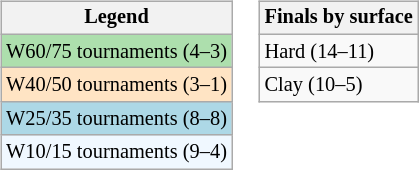<table>
<tr valign=top>
<td><br><table class=wikitable style="font-size:85%">
<tr>
<th>Legend</th>
</tr>
<tr style="background:#addfad;">
<td>W60/75 tournaments (4–3)</td>
</tr>
<tr style="background:#ffe4c4;">
<td>W40/50 tournaments (3–1)</td>
</tr>
<tr style="background:lightblue;">
<td>W25/35 tournaments (8–8)</td>
</tr>
<tr style="background:#f0f8ff;">
<td>W10/15 tournaments (9–4)</td>
</tr>
</table>
</td>
<td><br><table class="wikitable" style=font-size:85%;>
<tr>
<th>Finals by surface</th>
</tr>
<tr>
<td>Hard (14–11)</td>
</tr>
<tr>
<td>Clay (10–5)</td>
</tr>
</table>
</td>
</tr>
</table>
